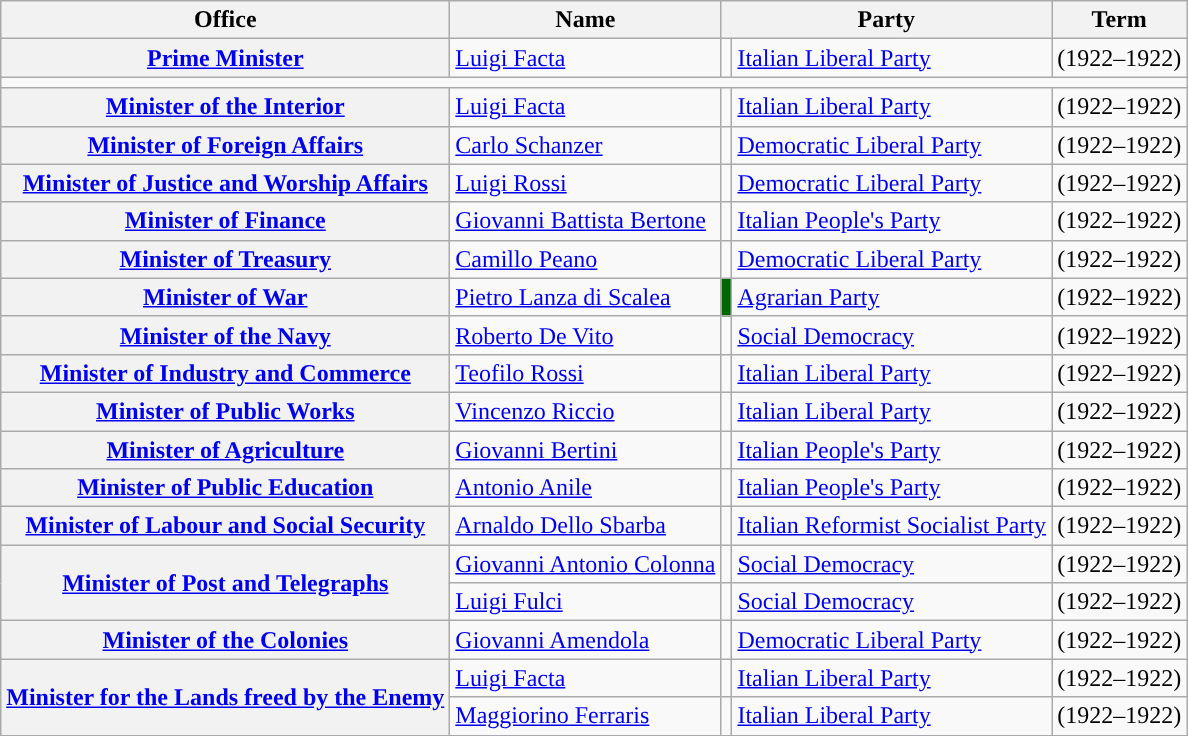<table class="wikitable" style="font-size: 100%;">
<tr>
<th>Office</th>
<th>Name</th>
<th colspan=2>Party</th>
<th>Term</th>
</tr>
<tr>
<th><a href='#'>Prime Minister</a></th>
<td><a href='#'>Luigi Facta</a></td>
<td style="color:inherit;background:"></td>
<td><a href='#'>Italian Liberal Party</a></td>
<td>(1922–1922)</td>
</tr>
<tr>
<td colspan=6></td>
</tr>
<tr>
<th><a href='#'>Minister of the Interior</a></th>
<td><a href='#'>Luigi Facta</a></td>
<td style="color:inherit;background:"></td>
<td><a href='#'>Italian Liberal Party</a></td>
<td>(1922–1922)</td>
</tr>
<tr>
<th><a href='#'>Minister of Foreign Affairs</a></th>
<td><a href='#'>Carlo Schanzer</a></td>
<td style="color:inherit;background:"></td>
<td><a href='#'>Democratic Liberal Party</a></td>
<td>(1922–1922)</td>
</tr>
<tr>
<th><a href='#'>Minister of Justice and Worship Affairs</a></th>
<td><a href='#'>Luigi Rossi</a></td>
<td style="color:inherit;background:"></td>
<td><a href='#'>Democratic Liberal Party</a></td>
<td>(1922–1922)</td>
</tr>
<tr>
<th><a href='#'>Minister of Finance</a></th>
<td><a href='#'>Giovanni Battista Bertone</a></td>
<td style="color:inherit;background:"></td>
<td><a href='#'>Italian People's Party</a></td>
<td>(1922–1922)</td>
</tr>
<tr>
<th><a href='#'>Minister of Treasury</a></th>
<td><a href='#'>Camillo Peano</a></td>
<td style="color:inherit;background:"></td>
<td><a href='#'>Democratic Liberal Party</a></td>
<td>(1922–1922)</td>
</tr>
<tr>
<th><a href='#'>Minister of War</a></th>
<td><a href='#'>Pietro Lanza di Scalea</a></td>
<td style="color:inherit;background:#006600"></td>
<td><a href='#'>Agrarian Party</a></td>
<td>(1922–1922)</td>
</tr>
<tr>
<th><a href='#'>Minister of the Navy</a></th>
<td><a href='#'>Roberto De Vito</a></td>
<td style="color:inherit;background:"></td>
<td><a href='#'>Social Democracy</a></td>
<td>(1922–1922)</td>
</tr>
<tr>
<th><a href='#'>Minister of Industry and Commerce</a></th>
<td><a href='#'>Teofilo Rossi</a></td>
<td style="color:inherit;background:"></td>
<td><a href='#'>Italian Liberal Party</a></td>
<td>(1922–1922)</td>
</tr>
<tr>
<th><a href='#'>Minister of Public Works</a></th>
<td><a href='#'>Vincenzo Riccio</a></td>
<td style="color:inherit;background:"></td>
<td><a href='#'>Italian Liberal Party</a></td>
<td>(1922–1922)</td>
</tr>
<tr>
<th><a href='#'>Minister of Agriculture</a></th>
<td><a href='#'>Giovanni Bertini</a></td>
<td style="color:inherit;background:"></td>
<td><a href='#'>Italian People's Party</a></td>
<td>(1922–1922)</td>
</tr>
<tr>
<th><a href='#'>Minister of Public Education</a></th>
<td><a href='#'>Antonio Anile</a></td>
<td style="color:inherit;background:"></td>
<td><a href='#'>Italian People's Party</a></td>
<td>(1922–1922)</td>
</tr>
<tr>
<th><a href='#'>Minister of Labour and Social Security</a></th>
<td><a href='#'>Arnaldo Dello Sbarba</a></td>
<td style="color:inherit;background:"></td>
<td><a href='#'>Italian Reformist Socialist Party</a></td>
<td>(1922–1922)</td>
</tr>
<tr>
<th rowspan=2><a href='#'>Minister of Post and Telegraphs</a></th>
<td><a href='#'>Giovanni Antonio Colonna</a></td>
<td style="color:inherit;background:"></td>
<td><a href='#'>Social Democracy</a></td>
<td>(1922–1922)</td>
</tr>
<tr>
<td><a href='#'>Luigi Fulci</a></td>
<td style="color:inherit;background:"></td>
<td><a href='#'>Social Democracy</a></td>
<td>(1922–1922)</td>
</tr>
<tr>
<th><a href='#'>Minister of the Colonies</a></th>
<td><a href='#'>Giovanni Amendola</a></td>
<td style="color:inherit;background:"></td>
<td><a href='#'>Democratic Liberal Party</a></td>
<td>(1922–1922)</td>
</tr>
<tr>
<th rowspan=2><a href='#'>Minister for the Lands freed by the Enemy</a></th>
<td><a href='#'>Luigi Facta</a></td>
<td style="color:inherit;background:"></td>
<td><a href='#'>Italian Liberal Party</a></td>
<td>(1922–1922)</td>
</tr>
<tr>
<td><a href='#'>Maggiorino Ferraris</a></td>
<td style="color:inherit;background:"></td>
<td><a href='#'>Italian Liberal Party</a></td>
<td>(1922–1922)</td>
</tr>
</table>
